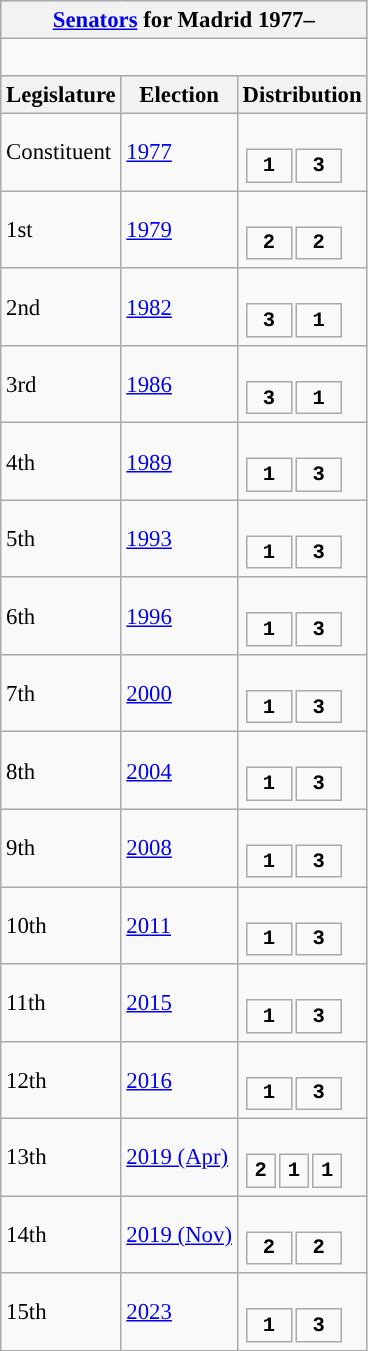<table class="wikitable" style="font-size:95%;">
<tr bgcolor="#CCCCCC">
<th colspan="3"><a href='#'>Senators</a> for Madrid 1977–</th>
</tr>
<tr>
<td colspan="3"><br>










</td>
</tr>
<tr bgcolor="#CCCCCC">
<th>Legislature</th>
<th>Election</th>
<th>Distribution</th>
</tr>
<tr>
<td>Constituent</td>
<td><a href='#'>1977</a></td>
<td><br><table style="width:5em; font-size:90%; text-align:center; font-family:Courier New;">
<tr style="font-weight:bold">
<td style="background:">1</td>
<td style="background:">3</td>
</tr>
</table>
</td>
</tr>
<tr>
<td>1st</td>
<td><a href='#'>1979</a></td>
<td><br><table style="width:5em; font-size:90%; text-align:center; font-family:Courier New;">
<tr style="font-weight:bold">
<td style="background:">2</td>
<td style="background:">2</td>
</tr>
</table>
</td>
</tr>
<tr>
<td>2nd</td>
<td><a href='#'>1982</a></td>
<td><br><table style="width:5em; font-size:90%; text-align:center; font-family:Courier New;">
<tr style="font-weight:bold">
<td style="background:">3</td>
<td style="background:">1</td>
</tr>
</table>
</td>
</tr>
<tr>
<td>3rd</td>
<td><a href='#'>1986</a></td>
<td><br><table style="width:5em; font-size:90%; text-align:center; font-family:Courier New;">
<tr style="font-weight:bold">
<td style="background:">3</td>
<td style="background:">1</td>
</tr>
</table>
</td>
</tr>
<tr>
<td>4th</td>
<td><a href='#'>1989</a></td>
<td><br><table style="width:5em; font-size:90%; text-align:center; font-family:Courier New;">
<tr style="font-weight:bold">
<td style="background:">1</td>
<td style="background:">3</td>
</tr>
</table>
</td>
</tr>
<tr>
<td>5th</td>
<td><a href='#'>1993</a></td>
<td><br><table style="width:5em; font-size:90%; text-align:center; font-family:Courier New;">
<tr style="font-weight:bold">
<td style="background:">1</td>
<td style="background:">3</td>
</tr>
</table>
</td>
</tr>
<tr>
<td>6th</td>
<td><a href='#'>1996</a></td>
<td><br><table style="width:5em; font-size:90%; text-align:center; font-family:Courier New;">
<tr style="font-weight:bold">
<td style="background:">1</td>
<td style="background:">3</td>
</tr>
</table>
</td>
</tr>
<tr>
<td>7th</td>
<td><a href='#'>2000</a></td>
<td><br><table style="width:5em; font-size:90%; text-align:center; font-family:Courier New;">
<tr style="font-weight:bold">
<td style="background:">1</td>
<td style="background:">3</td>
</tr>
</table>
</td>
</tr>
<tr>
<td>8th</td>
<td><a href='#'>2004</a></td>
<td><br><table style="width:5em; font-size:90%; text-align:center; font-family:Courier New;">
<tr style="font-weight:bold">
<td style="background:">1</td>
<td style="background:">3</td>
</tr>
</table>
</td>
</tr>
<tr>
<td>9th</td>
<td><a href='#'>2008</a></td>
<td><br><table style="width:5em; font-size:90%; text-align:center; font-family:Courier New;">
<tr style="font-weight:bold">
<td style="background:">1</td>
<td style="background:">3</td>
</tr>
</table>
</td>
</tr>
<tr>
<td>10th</td>
<td><a href='#'>2011</a></td>
<td><br><table style="width:5em; font-size:90%; text-align:center; font-family:Courier New;">
<tr style="font-weight:bold">
<td style="background:">1</td>
<td style="background:">3</td>
</tr>
</table>
</td>
</tr>
<tr>
<td>11th</td>
<td><a href='#'>2015</a></td>
<td><br><table style="width:5em; font-size:90%; text-align:center; font-family:Courier New;">
<tr style="font-weight:bold">
<td style="background:">1</td>
<td style="background:">3</td>
</tr>
</table>
</td>
</tr>
<tr>
<td>12th</td>
<td><a href='#'>2016</a></td>
<td><br><table style="width:5em; font-size:90%; text-align:center; font-family:Courier New;">
<tr style="font-weight:bold">
<td style="background:">1</td>
<td style="background:">3</td>
</tr>
</table>
</td>
</tr>
<tr>
<td>13th</td>
<td><a href='#'>2019 (Apr)</a></td>
<td><br><table style="width:5em; font-size:90%; text-align:center; font-family:Courier New;">
<tr style="font-weight:bold">
<td style="background:">2</td>
<td style="background:">1</td>
<td style="background:">1</td>
</tr>
</table>
</td>
</tr>
<tr>
<td>14th</td>
<td><a href='#'>2019 (Nov)</a></td>
<td><br><table style="width:5em; font-size:90%; text-align:center; font-family:Courier New;">
<tr style="font-weight:bold">
<td style="background:">2</td>
<td style="background:">2</td>
</tr>
</table>
</td>
</tr>
<tr>
<td>15th</td>
<td><a href='#'>2023</a></td>
<td><br><table style="width:5em; font-size:90%; text-align:center; font-family:Courier New;">
<tr style="font-weight:bold">
<td style="background:">1</td>
<td style="background:">3</td>
</tr>
</table>
</td>
</tr>
</table>
